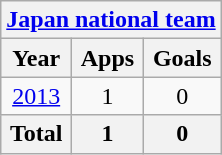<table class="wikitable" style="text-align:center">
<tr>
<th colspan=3><a href='#'>Japan national team</a></th>
</tr>
<tr>
<th>Year</th>
<th>Apps</th>
<th>Goals</th>
</tr>
<tr>
<td><a href='#'>2013</a></td>
<td>1</td>
<td>0</td>
</tr>
<tr>
<th>Total</th>
<th>1</th>
<th>0</th>
</tr>
</table>
